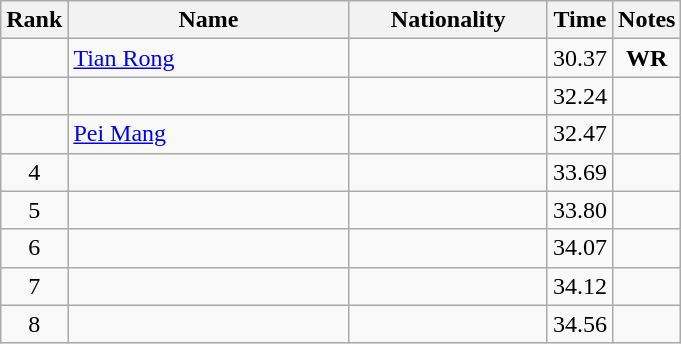<table class="wikitable sortable" style="text-align:center">
<tr>
<th>Rank</th>
<th style="width:180px">Name</th>
<th style="width:125px">Nationality</th>
<th>Time</th>
<th>Notes</th>
</tr>
<tr>
<td></td>
<td style="text-align:left;"><a href='#'>Tian Rong</a></td>
<td style="text-align:left;"></td>
<td>30.37</td>
<td><strong>WR</strong></td>
</tr>
<tr>
<td></td>
<td style="text-align:left;"></td>
<td style="text-align:left;"></td>
<td>32.24</td>
<td></td>
</tr>
<tr>
<td></td>
<td style="text-align:left;"><a href='#'>Pei Mang</a></td>
<td style="text-align:left;"></td>
<td>32.47</td>
<td></td>
</tr>
<tr>
<td>4</td>
<td style="text-align:left;"></td>
<td style="text-align:left;"></td>
<td>33.69</td>
<td></td>
</tr>
<tr>
<td>5</td>
<td style="text-align:left;"></td>
<td style="text-align:left;"></td>
<td>33.80</td>
<td></td>
</tr>
<tr>
<td>6</td>
<td style="text-align:left;"></td>
<td style="text-align:left;"></td>
<td>34.07</td>
<td></td>
</tr>
<tr>
<td>7</td>
<td style="text-align:left;"></td>
<td style="text-align:left;"></td>
<td>34.12</td>
<td></td>
</tr>
<tr>
<td>8</td>
<td style="text-align:left;"></td>
<td style="text-align:left;"></td>
<td>34.56</td>
<td></td>
</tr>
</table>
